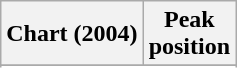<table class="wikitable">
<tr>
<th>Chart (2004)</th>
<th>Peak<br>position</th>
</tr>
<tr>
</tr>
<tr>
</tr>
<tr>
</tr>
<tr>
</tr>
</table>
